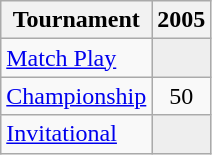<table class="wikitable" style="text-align:center;">
<tr>
<th>Tournament</th>
<th>2005</th>
</tr>
<tr>
<td align="left"><a href='#'>Match Play</a></td>
<td style="background:#eeeeee;"></td>
</tr>
<tr>
<td align="left"><a href='#'>Championship</a></td>
<td>50</td>
</tr>
<tr>
<td align="left"><a href='#'>Invitational</a></td>
<td style="background:#eeeeee;"></td>
</tr>
</table>
